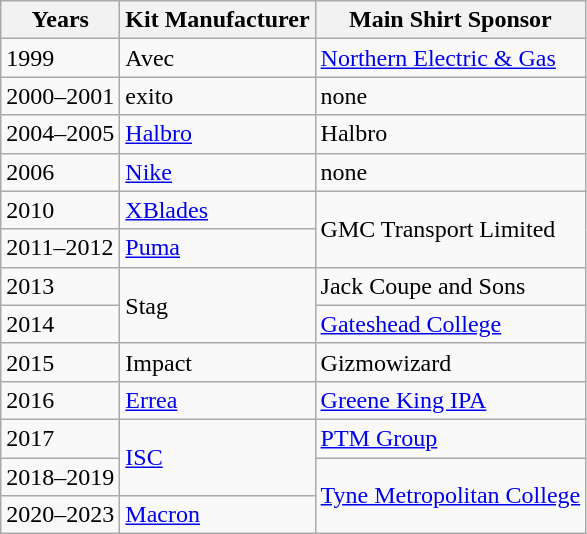<table class="wikitable">
<tr>
<th>Years</th>
<th>Kit Manufacturer</th>
<th>Main Shirt Sponsor</th>
</tr>
<tr>
<td>1999</td>
<td>Avec</td>
<td><a href='#'>Northern Electric & Gas</a></td>
</tr>
<tr>
<td>2000–2001</td>
<td>exito</td>
<td>none</td>
</tr>
<tr>
<td>2004–2005</td>
<td><a href='#'>Halbro</a></td>
<td>Halbro</td>
</tr>
<tr>
<td>2006</td>
<td><a href='#'>Nike</a></td>
<td>none</td>
</tr>
<tr>
<td>2010</td>
<td><a href='#'>XBlades</a></td>
<td rowspan=2>GMC Transport Limited</td>
</tr>
<tr>
<td>2011–2012</td>
<td><a href='#'>Puma</a></td>
</tr>
<tr>
<td>2013</td>
<td rowspan=2>Stag</td>
<td>Jack Coupe and Sons</td>
</tr>
<tr>
<td>2014</td>
<td><a href='#'>Gateshead College</a></td>
</tr>
<tr>
<td>2015</td>
<td>Impact</td>
<td>Gizmowizard</td>
</tr>
<tr>
<td>2016</td>
<td><a href='#'>Errea</a></td>
<td><a href='#'>Greene King IPA</a></td>
</tr>
<tr>
<td>2017</td>
<td rowspan=2><a href='#'>ISC</a></td>
<td><a href='#'>PTM Group</a></td>
</tr>
<tr>
<td>2018–2019</td>
<td rowspan=2><a href='#'>Tyne Metropolitan College</a></td>
</tr>
<tr>
<td>2020–2023</td>
<td><a href='#'>Macron</a></td>
</tr>
</table>
